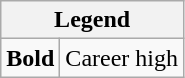<table class="wikitable mw-collapsible mw-collapsed">
<tr>
<th colspan="2">Legend</th>
</tr>
<tr>
<td><strong>Bold</strong></td>
<td>Career high</td>
</tr>
</table>
